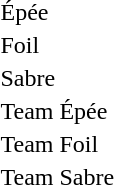<table>
<tr>
<td>Épée</td>
<td></td>
<td></td>
<td><br></td>
</tr>
<tr>
<td>Foil</td>
<td></td>
<td></td>
<td><br></td>
</tr>
<tr>
<td>Sabre</td>
<td></td>
<td></td>
<td><br></td>
</tr>
<tr>
<td>Team Épée</td>
<td></td>
<td></td>
<td></td>
</tr>
<tr>
<td>Team Foil</td>
<td></td>
<td></td>
<td></td>
</tr>
<tr>
<td>Team Sabre</td>
<td></td>
<td></td>
<td></td>
</tr>
<tr>
</tr>
</table>
